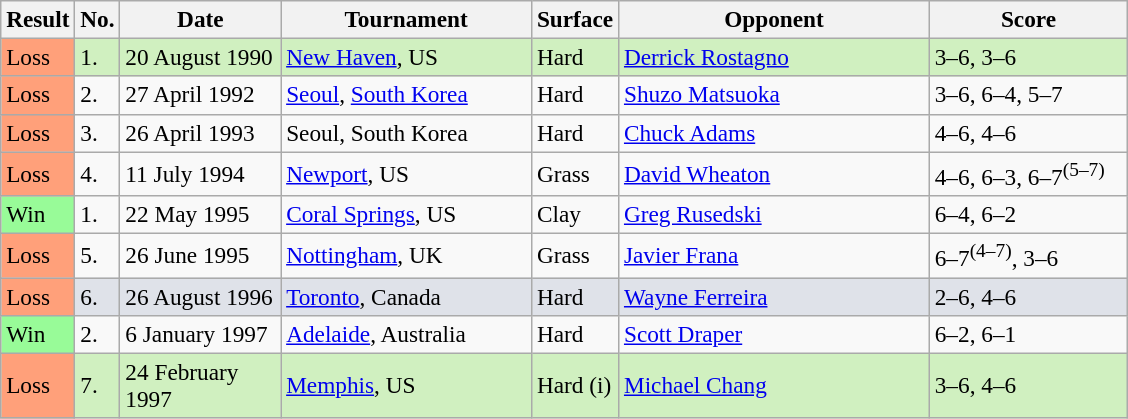<table class="sortable wikitable" style=font-size:97%>
<tr>
<th>Result</th>
<th>No.</th>
<th width=100>Date</th>
<th width=160>Tournament</th>
<th>Surface</th>
<th width=200>Opponent</th>
<th width=125>Score</th>
</tr>
<tr bgcolor=d0f0c0>
<td style="background:#ffa07a;">Loss</td>
<td>1.</td>
<td>20 August 1990</td>
<td><a href='#'>New Haven</a>, US</td>
<td>Hard</td>
<td> <a href='#'>Derrick Rostagno</a></td>
<td>3–6, 3–6</td>
</tr>
<tr>
<td style="background:#ffa07a;">Loss</td>
<td>2.</td>
<td>27 April 1992</td>
<td><a href='#'>Seoul</a>, <a href='#'>South Korea</a></td>
<td>Hard</td>
<td> <a href='#'>Shuzo Matsuoka</a></td>
<td>3–6, 6–4, 5–7</td>
</tr>
<tr>
<td style="background:#ffa07a;">Loss</td>
<td>3.</td>
<td>26 April 1993</td>
<td>Seoul, South Korea</td>
<td>Hard</td>
<td> <a href='#'>Chuck Adams</a></td>
<td>4–6, 4–6</td>
</tr>
<tr>
<td style="background:#ffa07a;">Loss</td>
<td>4.</td>
<td>11 July 1994</td>
<td><a href='#'>Newport</a>, US</td>
<td>Grass</td>
<td> <a href='#'>David Wheaton</a></td>
<td>4–6, 6–3, 6–7<sup>(5–7)</sup></td>
</tr>
<tr>
<td style="background:#98fb98;">Win</td>
<td>1.</td>
<td>22 May 1995</td>
<td><a href='#'>Coral Springs</a>, US</td>
<td>Clay</td>
<td> <a href='#'>Greg Rusedski</a></td>
<td>6–4, 6–2</td>
</tr>
<tr>
<td style="background:#ffa07a;">Loss</td>
<td>5.</td>
<td>26 June 1995</td>
<td><a href='#'>Nottingham</a>, UK</td>
<td>Grass</td>
<td> <a href='#'>Javier Frana</a></td>
<td>6–7<sup>(4–7)</sup>, 3–6</td>
</tr>
<tr bgcolor=dfe2e9>
<td style="background:#ffa07a;">Loss</td>
<td>6.</td>
<td>26 August 1996</td>
<td><a href='#'>Toronto</a>, Canada</td>
<td>Hard</td>
<td> <a href='#'>Wayne Ferreira</a></td>
<td>2–6, 4–6</td>
</tr>
<tr>
<td style="background:#98fb98;">Win</td>
<td>2.</td>
<td>6 January 1997</td>
<td><a href='#'>Adelaide</a>, Australia</td>
<td>Hard</td>
<td> <a href='#'>Scott Draper</a></td>
<td>6–2, 6–1</td>
</tr>
<tr bgcolor=d0f0c0>
<td style="background:#ffa07a;">Loss</td>
<td>7.</td>
<td>24 February 1997</td>
<td><a href='#'>Memphis</a>, US</td>
<td>Hard (i)</td>
<td> <a href='#'>Michael Chang</a></td>
<td>3–6, 4–6</td>
</tr>
</table>
